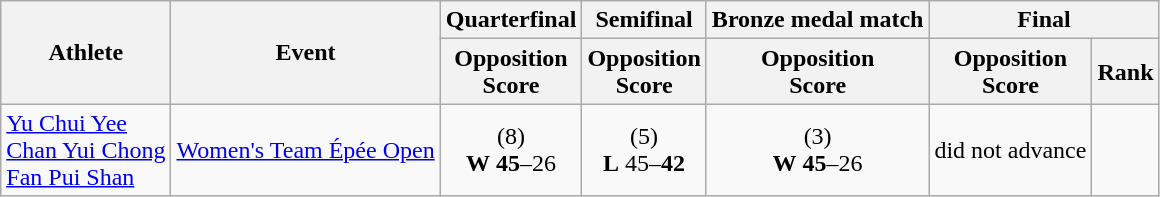<table class=wikitable>
<tr>
<th rowspan="2">Athlete</th>
<th rowspan="2">Event</th>
<th>Quarterfinal</th>
<th>Semifinal</th>
<th>Bronze medal match</th>
<th colspan="2">Final</th>
</tr>
<tr>
<th>Opposition<br>Score</th>
<th>Opposition<br>Score</th>
<th>Opposition<br>Score</th>
<th>Opposition<br>Score</th>
<th>Rank</th>
</tr>
<tr>
<td><a href='#'>Yu Chui Yee</a><br><a href='#'>Chan Yui Chong</a><br><a href='#'>Fan Pui Shan</a></td>
<td><a href='#'>Women's Team Épée Open</a></td>
<td align="center"> (8)<br><strong>W</strong> <strong>45</strong>–26</td>
<td align="center"> (5)<br><strong>L</strong> 45–<strong>42</strong></td>
<td align="center"> (3)<br><strong>W</strong> <strong>45</strong>–26</td>
<td align="center">did not advance</td>
<td align="center"></td>
</tr>
</table>
